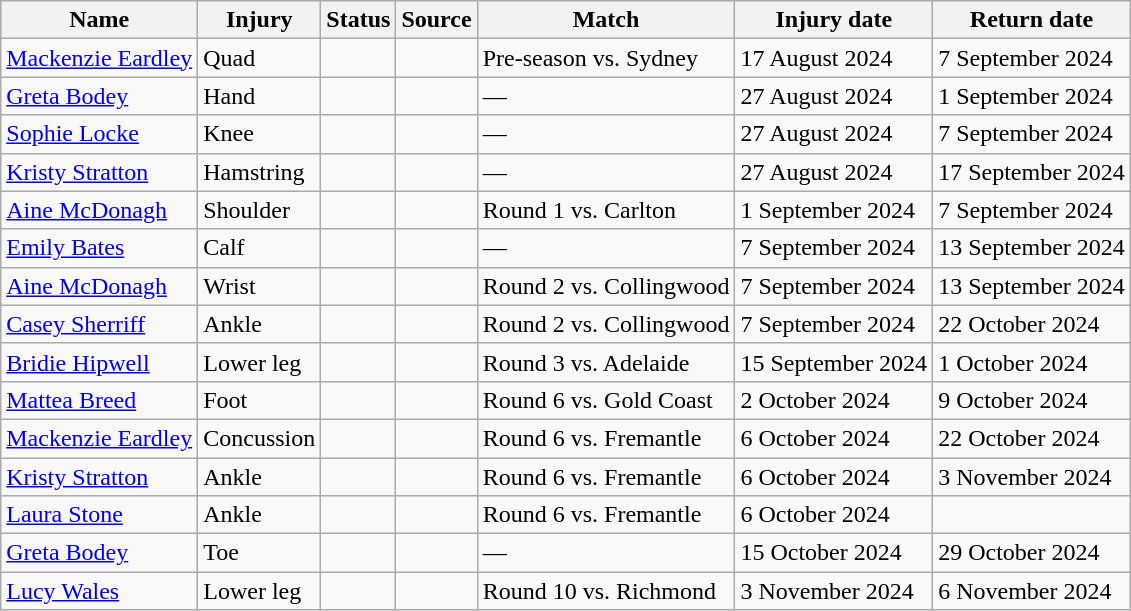<table class="wikitable">
<tr>
<th>Name</th>
<th>Injury</th>
<th>Status</th>
<th>Source</th>
<th>Match</th>
<th>Injury date</th>
<th>Return date</th>
</tr>
<tr>
<td><a href='#'>Mackenzie Eardley</a></td>
<td>Quad</td>
<td></td>
<td></td>
<td>Pre-season vs. Sydney</td>
<td>17 August 2024</td>
<td>7 September 2024</td>
</tr>
<tr>
<td><a href='#'>Greta Bodey</a></td>
<td>Hand</td>
<td></td>
<td></td>
<td>—</td>
<td>27 August 2024</td>
<td>1 September 2024</td>
</tr>
<tr>
<td><a href='#'>Sophie Locke</a></td>
<td>Knee</td>
<td></td>
<td></td>
<td>—</td>
<td>27 August 2024</td>
<td>7 September 2024</td>
</tr>
<tr>
<td><a href='#'>Kristy Stratton</a></td>
<td>Hamstring</td>
<td></td>
<td></td>
<td>—</td>
<td>27 August 2024</td>
<td>17 September 2024</td>
</tr>
<tr>
<td><a href='#'>Aine McDonagh</a></td>
<td>Shoulder</td>
<td></td>
<td></td>
<td>Round 1 vs. Carlton</td>
<td>1 September 2024</td>
<td>7 September 2024</td>
</tr>
<tr>
<td><a href='#'>Emily Bates</a></td>
<td>Calf</td>
<td></td>
<td></td>
<td>—</td>
<td>7 September 2024</td>
<td>13 September 2024</td>
</tr>
<tr>
<td><a href='#'>Aine McDonagh</a></td>
<td>Wrist</td>
<td></td>
<td></td>
<td>Round 2 vs. Collingwood</td>
<td>7 September 2024</td>
<td>13 September 2024</td>
</tr>
<tr>
<td><a href='#'>Casey Sherriff</a></td>
<td>Ankle</td>
<td></td>
<td></td>
<td>Round 2 vs. Collingwood</td>
<td>7 September 2024</td>
<td>22 October 2024</td>
</tr>
<tr>
<td><a href='#'>Bridie Hipwell</a></td>
<td>Lower leg</td>
<td></td>
<td></td>
<td>Round 3 vs. Adelaide</td>
<td>15 September 2024</td>
<td>1 October 2024</td>
</tr>
<tr>
<td><a href='#'>Mattea Breed</a></td>
<td>Foot</td>
<td></td>
<td></td>
<td>Round 6 vs. Gold Coast</td>
<td>2 October 2024</td>
<td>9 October 2024</td>
</tr>
<tr>
<td><a href='#'>Mackenzie Eardley</a></td>
<td>Concussion</td>
<td></td>
<td></td>
<td>Round 6 vs. Fremantle</td>
<td>6 October 2024</td>
<td>22 October 2024</td>
</tr>
<tr>
<td><a href='#'>Kristy Stratton</a></td>
<td>Ankle</td>
<td></td>
<td></td>
<td>Round 6 vs. Fremantle</td>
<td>6 October 2024</td>
<td>3 November 2024</td>
</tr>
<tr>
<td><a href='#'>Laura Stone</a></td>
<td>Ankle</td>
<td></td>
<td></td>
<td>Round 6 vs. Fremantle</td>
<td>6 October 2024</td>
<td></td>
</tr>
<tr>
<td><a href='#'>Greta Bodey</a></td>
<td>Toe</td>
<td></td>
<td></td>
<td>—</td>
<td>15 October 2024</td>
<td>29 October 2024</td>
</tr>
<tr>
<td><a href='#'>Lucy Wales</a></td>
<td>Lower leg</td>
<td></td>
<td></td>
<td>Round 10 vs. Richmond</td>
<td>3 November 2024</td>
<td>6 November 2024</td>
</tr>
</table>
